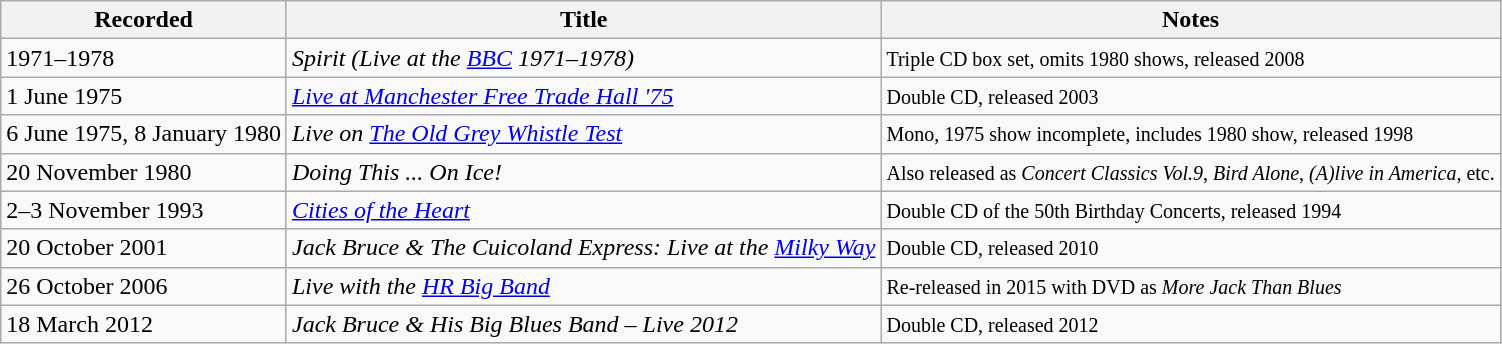<table class="wikitable">
<tr>
<th>Recorded</th>
<th>Title</th>
<th>Notes</th>
</tr>
<tr>
<td>1971–1978</td>
<td><em>Spirit (Live at the <a href='#'>BBC</a> 1971–1978)</em></td>
<td><small>Triple CD box set, omits 1980 shows, released 2008</small></td>
</tr>
<tr>
<td>1 June 1975</td>
<td><em><a href='#'>Live at Manchester Free Trade Hall '75</a></em></td>
<td><small>Double CD, released 2003</small></td>
</tr>
<tr>
<td>6 June 1975, 8 January 1980</td>
<td><em>Live on <a href='#'>The Old Grey Whistle Test</a></em></td>
<td><small>Mono, 1975 show incomplete, includes 1980 show, released 1998</small></td>
</tr>
<tr>
<td>20 November 1980</td>
<td><em>Doing This ... On Ice!</em></td>
<td><small>Also released as <em>Concert Classics Vol.9</em>, <em>Bird Alone</em>, <em>(A)live in America</em>, etc.</small></td>
</tr>
<tr>
<td>2–3 November 1993</td>
<td><em><a href='#'>Cities of the Heart</a></em></td>
<td><small>Double CD of the 50th Birthday Concerts, released 1994</small></td>
</tr>
<tr>
<td>20 October 2001</td>
<td><em>Jack Bruce & The Cuicoland Express: Live at the <a href='#'>Milky Way</a></em></td>
<td><small>Double CD, released 2010</small></td>
</tr>
<tr>
<td>26 October 2006</td>
<td><em>Live with the <a href='#'>HR Big Band</a></em></td>
<td><small>Re-released in 2015 with DVD as <em>More Jack Than Blues</em></small></td>
</tr>
<tr>
<td>18 March 2012</td>
<td><em> Jack Bruce & His Big Blues Band – Live 2012</em></td>
<td><small>Double CD, released 2012</small></td>
</tr>
</table>
